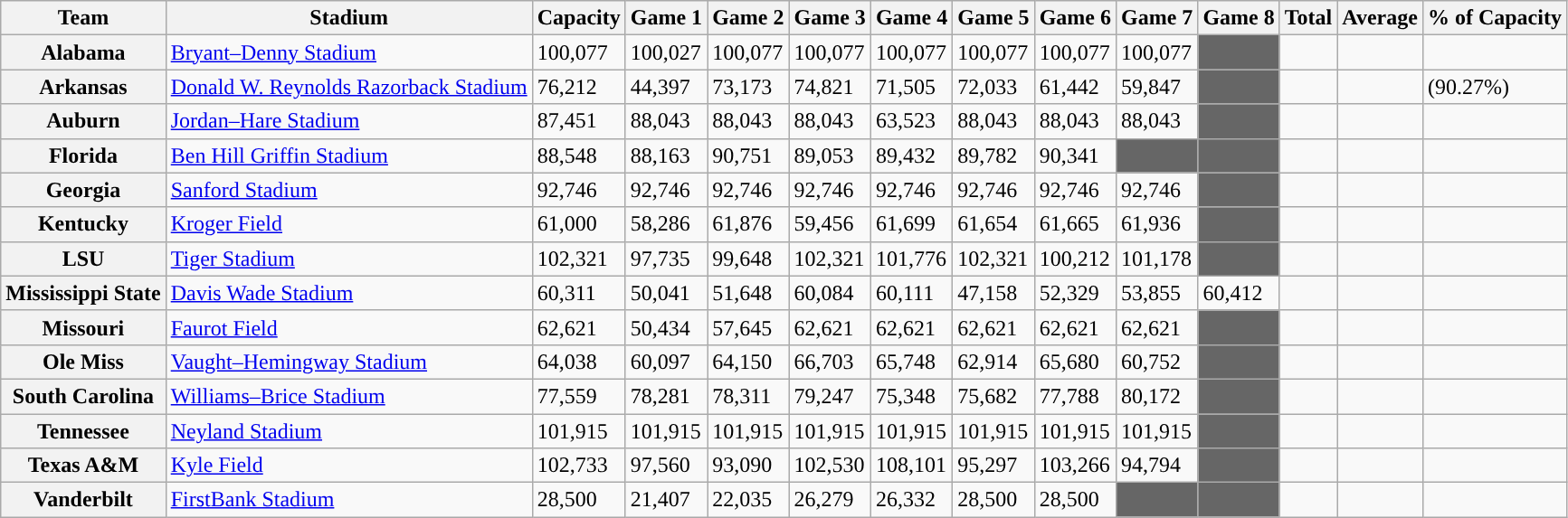<table class="wikitable sortable">
<tr>
<th>Team</th>
<th>Stadium</th>
<th>Capacity</th>
<th>Game 1</th>
<th>Game 2</th>
<th>Game 3</th>
<th>Game 4</th>
<th>Game 5</th>
<th>Game 6</th>
<th>Game 7</th>
<th>Game 8</th>
<th>Total</th>
<th>Average</th>
<th>% of Capacity</th>
</tr>
<tr>
<th>Alabama</th>
<td><a href='#'>Bryant–Denny Stadium</a></td>
<td>100,077</td>
<td>100,027</td>
<td>100,077</td>
<td>100,077</td>
<td>100,077</td>
<td>100,077</td>
<td>100,077</td>
<td>100,077</td>
<td style="background:#666666;"></td>
<td></td>
<td></td>
<td></td>
</tr>
<tr>
<th>Arkansas</th>
<td><a href='#'>Donald W. Reynolds Razorback Stadium</a></td>
<td>76,212</td>
<td>44,397</td>
<td>73,173</td>
<td>74,821</td>
<td>71,505</td>
<td>72,033</td>
<td>61,442</td>
<td>59,847</td>
<td style="background:#666666;"></td>
<td></td>
<td></td>
<td {{Percentage>(90.27%)</td>
</tr>
<tr>
<th>Auburn</th>
<td><a href='#'>Jordan–Hare Stadium</a></td>
<td>87,451</td>
<td>88,043</td>
<td>88,043</td>
<td>88,043</td>
<td>63,523</td>
<td>88,043</td>
<td>88,043</td>
<td>88,043</td>
<td style="background:#666666;"></td>
<td></td>
<td></td>
<td></td>
</tr>
<tr>
<th>Florida</th>
<td><a href='#'>Ben Hill Griffin Stadium</a></td>
<td>88,548</td>
<td>88,163</td>
<td>90,751</td>
<td>89,053</td>
<td>89,432</td>
<td>89,782</td>
<td>90,341</td>
<td style="background:#666666;"></td>
<td style="background:#666666;"></td>
<td></td>
<td></td>
<td></td>
</tr>
<tr>
<th>Georgia</th>
<td><a href='#'>Sanford Stadium</a></td>
<td>92,746</td>
<td>92,746</td>
<td>92,746</td>
<td>92,746</td>
<td>92,746</td>
<td>92,746</td>
<td>92,746</td>
<td>92,746</td>
<td style="background:#666666;"></td>
<td></td>
<td></td>
<td></td>
</tr>
<tr>
<th>Kentucky</th>
<td><a href='#'>Kroger Field</a></td>
<td>61,000</td>
<td>58,286</td>
<td>61,876</td>
<td>59,456</td>
<td>61,699</td>
<td>61,654</td>
<td>61,665</td>
<td>61,936</td>
<td style="background:#666666;"></td>
<td></td>
<td></td>
<td></td>
</tr>
<tr>
<th>LSU</th>
<td><a href='#'>Tiger Stadium</a></td>
<td>102,321</td>
<td>97,735</td>
<td>99,648</td>
<td>102,321</td>
<td>101,776</td>
<td>102,321</td>
<td>100,212</td>
<td>101,178</td>
<td style="background:#666666;"></td>
<td></td>
<td></td>
<td></td>
</tr>
<tr>
<th>Mississippi State</th>
<td><a href='#'>Davis Wade Stadium</a></td>
<td>60,311</td>
<td>50,041</td>
<td>51,648</td>
<td>60,084</td>
<td>60,111</td>
<td>47,158</td>
<td>52,329</td>
<td>53,855</td>
<td>60,412</td>
<td></td>
<td></td>
<td></td>
</tr>
<tr>
<th>Missouri</th>
<td><a href='#'>Faurot Field</a></td>
<td>62,621</td>
<td>50,434</td>
<td>57,645</td>
<td>62,621</td>
<td>62,621</td>
<td>62,621</td>
<td>62,621</td>
<td>62,621</td>
<td style="background:#666666;"></td>
<td></td>
<td></td>
<td></td>
</tr>
<tr>
<th>Ole Miss</th>
<td><a href='#'>Vaught–Hemingway Stadium</a></td>
<td>64,038</td>
<td>60,097</td>
<td>64,150</td>
<td>66,703</td>
<td>65,748</td>
<td>62,914</td>
<td>65,680</td>
<td>60,752</td>
<td style="background:#666666;"></td>
<td></td>
<td></td>
<td></td>
</tr>
<tr>
<th>South Carolina</th>
<td><a href='#'>Williams–Brice Stadium</a></td>
<td>77,559</td>
<td>78,281</td>
<td>78,311</td>
<td>79,247</td>
<td>75,348</td>
<td>75,682</td>
<td>77,788</td>
<td>80,172</td>
<td style="background:#666666;"></td>
<td></td>
<td></td>
<td></td>
</tr>
<tr>
<th>Tennessee</th>
<td><a href='#'>Neyland Stadium</a></td>
<td>101,915</td>
<td>101,915</td>
<td>101,915</td>
<td>101,915</td>
<td>101,915</td>
<td>101,915</td>
<td>101,915</td>
<td>101,915</td>
<td style="background:#666666;"></td>
<td></td>
<td></td>
<td></td>
</tr>
<tr>
<th>Texas A&M</th>
<td><a href='#'>Kyle Field</a></td>
<td>102,733</td>
<td>97,560</td>
<td>93,090</td>
<td>102,530</td>
<td>108,101</td>
<td>95,297</td>
<td>103,266</td>
<td>94,794</td>
<td style="background:#666666;"></td>
<td></td>
<td></td>
<td></td>
</tr>
<tr>
<th>Vanderbilt</th>
<td><a href='#'>FirstBank Stadium</a></td>
<td>28,500</td>
<td>21,407</td>
<td>22,035</td>
<td>26,279</td>
<td>26,332</td>
<td>28,500</td>
<td>28,500</td>
<td style="background:#666666;"></td>
<td style="background:#666666;"></td>
<td></td>
<td></td>
<td></td>
</tr>
</table>
